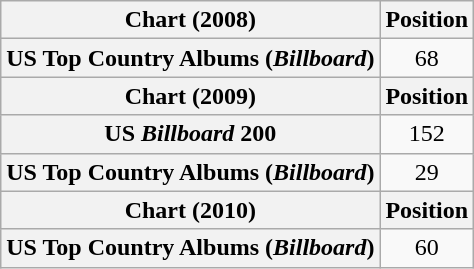<table class="wikitable plainrowheaders" style="text-align:center">
<tr>
<th scope="col">Chart (2008)</th>
<th scope="col">Position</th>
</tr>
<tr>
<th scope="row">US Top Country Albums (<em>Billboard</em>)</th>
<td>68</td>
</tr>
<tr>
<th scope="col">Chart (2009)</th>
<th scope="col">Position</th>
</tr>
<tr>
<th scope="row">US <em>Billboard</em> 200</th>
<td>152</td>
</tr>
<tr>
<th scope="row">US Top Country Albums (<em>Billboard</em>)</th>
<td>29</td>
</tr>
<tr>
<th scope="col">Chart (2010)</th>
<th scope="col">Position</th>
</tr>
<tr>
<th scope="row">US Top Country Albums (<em>Billboard</em>)</th>
<td>60</td>
</tr>
</table>
